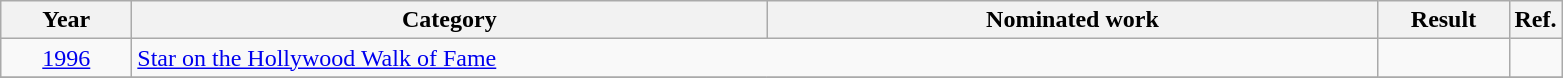<table class=wikitable>
<tr>
<th scope="col" style="width:5em;">Year</th>
<th scope="col" style="width:26em;">Category</th>
<th scope="col" style="width:25em;">Nominated work</th>
<th scope="col" style="width:5em;">Result</th>
<th>Ref.</th>
</tr>
<tr>
<td style="text-align:center;"><a href='#'>1996</a></td>
<td colspan=2><a href='#'>Star on the Hollywood Walk of Fame</a></td>
<td></td>
<td style="text-align:center;"></td>
</tr>
<tr>
</tr>
</table>
